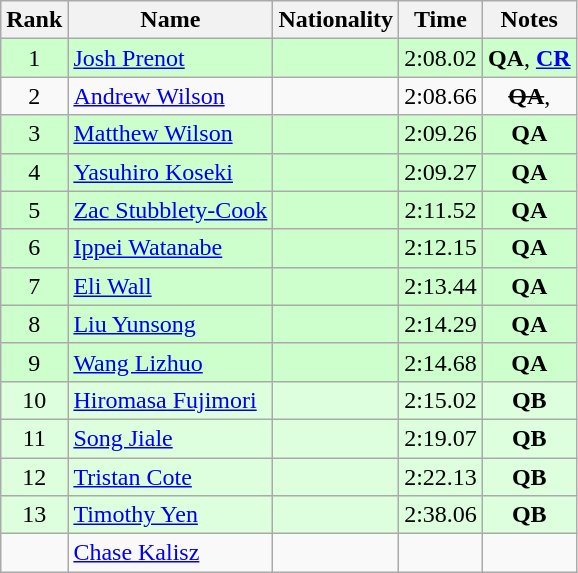<table class="wikitable sortable" style="text-align:center">
<tr>
<th>Rank</th>
<th>Name</th>
<th>Nationality</th>
<th>Time</th>
<th>Notes</th>
</tr>
<tr bgcolor=ccffcc>
<td>1</td>
<td align=left><a href='#'>Josh Prenot</a></td>
<td align=left></td>
<td>2:08.02</td>
<td><strong>QA</strong>, <strong><a href='#'>CR</a></strong></td>
</tr>
<tr>
<td>2</td>
<td align=left><a href='#'>Andrew Wilson</a></td>
<td align=left></td>
<td>2:08.66</td>
<td><s><strong>QA</strong></s>, </td>
</tr>
<tr bgcolor=ccffcc>
<td>3</td>
<td align=left><a href='#'>Matthew Wilson</a></td>
<td align=left></td>
<td>2:09.26</td>
<td><strong>QA</strong></td>
</tr>
<tr bgcolor=ccffcc>
<td>4</td>
<td align=left><a href='#'>Yasuhiro Koseki</a></td>
<td align=left></td>
<td>2:09.27</td>
<td><strong>QA</strong></td>
</tr>
<tr bgcolor=ccffcc>
<td>5</td>
<td align=left><a href='#'>Zac Stubblety-Cook</a></td>
<td align=left></td>
<td>2:11.52</td>
<td><strong>QA</strong></td>
</tr>
<tr bgcolor=ccffcc>
<td>6</td>
<td align=left><a href='#'>Ippei Watanabe</a></td>
<td align=left></td>
<td>2:12.15</td>
<td><strong>QA</strong></td>
</tr>
<tr bgcolor=ccffcc>
<td>7</td>
<td align=left><a href='#'>Eli Wall</a></td>
<td align=left></td>
<td>2:13.44</td>
<td><strong>QA</strong></td>
</tr>
<tr bgcolor=ccffcc>
<td>8</td>
<td align=left><a href='#'>Liu Yunsong</a></td>
<td align=left></td>
<td>2:14.29</td>
<td><strong>QA</strong></td>
</tr>
<tr bgcolor=ccffcc>
<td>9</td>
<td align=left><a href='#'>Wang Lizhuo</a></td>
<td align=left></td>
<td>2:14.68</td>
<td><strong>QA</strong></td>
</tr>
<tr bgcolor=ddffdd>
<td>10</td>
<td align=left><a href='#'>Hiromasa Fujimori</a></td>
<td align=left></td>
<td>2:15.02</td>
<td><strong>QB</strong></td>
</tr>
<tr bgcolor=ddffdd>
<td>11</td>
<td align=left><a href='#'>Song Jiale</a></td>
<td align=left></td>
<td>2:19.07</td>
<td><strong>QB</strong></td>
</tr>
<tr bgcolor=ddffdd>
<td>12</td>
<td align=left><a href='#'>Tristan Cote</a></td>
<td align=left></td>
<td>2:22.13</td>
<td><strong>QB</strong></td>
</tr>
<tr bgcolor=ddffdd>
<td>13</td>
<td align=left><a href='#'>Timothy Yen</a></td>
<td align=left></td>
<td>2:38.06</td>
<td><strong>QB</strong></td>
</tr>
<tr>
<td></td>
<td align=left><a href='#'>Chase Kalisz</a></td>
<td align=left></td>
<td></td>
<td></td>
</tr>
</table>
